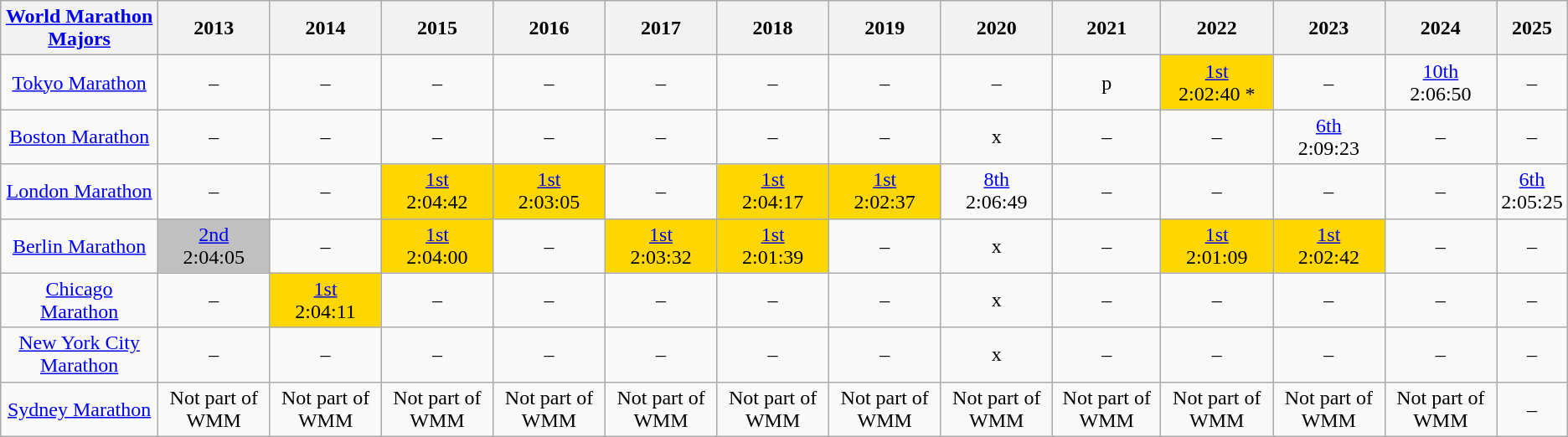<table class="wikitable" style="text-align:center;">
<tr>
<th><a href='#'>World Marathon Majors</a></th>
<th>2013</th>
<th>2014</th>
<th>2015</th>
<th>2016</th>
<th>2017</th>
<th>2018</th>
<th>2019</th>
<th>2020</th>
<th>2021</th>
<th>2022</th>
<th>2023</th>
<th>2024</th>
<th>2025</th>
</tr>
<tr>
<td><a href='#'>Tokyo Marathon</a></td>
<td>–</td>
<td>–</td>
<td>–</td>
<td>–</td>
<td>–</td>
<td>–</td>
<td>–</td>
<td>–</td>
<td>p</td>
<td style="background: gold;"><a href='#'>1st</a><br>2:02:40 *</td>
<td>–</td>
<td><a href='#'>10th</a><br>2:06:50</td>
<td>–</td>
</tr>
<tr>
<td><a href='#'>Boston Marathon</a></td>
<td>–</td>
<td>–</td>
<td>–</td>
<td>–</td>
<td>–</td>
<td>–</td>
<td>–</td>
<td>x</td>
<td>–</td>
<td>–</td>
<td><a href='#'>6th</a><br>2:09:23</td>
<td>–</td>
<td>–</td>
</tr>
<tr>
<td><a href='#'>London Marathon</a></td>
<td>–</td>
<td>–</td>
<td style="background: gold;"><a href='#'>1st</a><br>2:04:42</td>
<td style="background: gold;"><a href='#'>1st</a><br>2:03:05</td>
<td>–</td>
<td style="background: gold;"><a href='#'>1st</a><br>2:04:17</td>
<td style="background: gold;"><a href='#'>1st</a><br>2:02:37</td>
<td><a href='#'>8th</a><br>2:06:49</td>
<td>–</td>
<td>–</td>
<td>–</td>
<td>–</td>
<td><a href='#'>6th</a><br>2:05:25</td>
</tr>
<tr>
<td><a href='#'>Berlin Marathon</a></td>
<td style="background: silver;"><a href='#'>2nd</a><br>2:04:05</td>
<td>–</td>
<td style="background: gold;"><a href='#'>1st</a><br>2:04:00</td>
<td>–</td>
<td style="background: gold;"><a href='#'>1st</a><br>2:03:32</td>
<td style="background: gold;"><a href='#'>1st</a><br>2:01:39</td>
<td>–</td>
<td>x</td>
<td>–</td>
<td style="background: gold;"><a href='#'>1st</a><br>2:01:09</td>
<td style="background: gold;"><a href='#'>1st</a><br>2:02:42</td>
<td>–</td>
<td>–</td>
</tr>
<tr>
<td><a href='#'>Chicago Marathon</a></td>
<td>–</td>
<td style="background: gold;"><a href='#'>1st</a><br>2:04:11</td>
<td>–</td>
<td>–</td>
<td>–</td>
<td>–</td>
<td>–</td>
<td>x</td>
<td>–</td>
<td>–</td>
<td>–</td>
<td>–</td>
<td>–</td>
</tr>
<tr>
<td><a href='#'>New York City Marathon</a></td>
<td>–</td>
<td>–</td>
<td>–</td>
<td>–</td>
<td>–</td>
<td>–</td>
<td>–</td>
<td>x</td>
<td>–</td>
<td>–</td>
<td>–</td>
<td>–</td>
<td>–</td>
</tr>
<tr>
<td><a href='#'>Sydney Marathon</a></td>
<td>Not part of WMM</td>
<td>Not part of WMM</td>
<td>Not part of WMM</td>
<td>Not part of WMM</td>
<td>Not part of WMM</td>
<td>Not part of WMM</td>
<td>Not part of WMM</td>
<td>Not part of WMM</td>
<td>Not part of WMM</td>
<td>Not part of WMM</td>
<td>Not part of WMM</td>
<td>Not part of WMM</td>
<td>–</td>
</tr>
</table>
